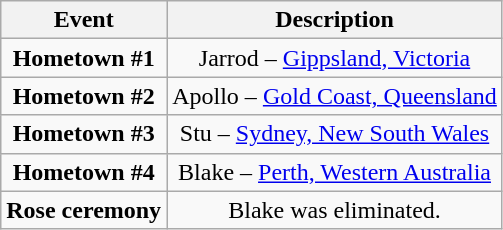<table class="wikitable sortable" style="text-align:center;">
<tr>
<th>Event</th>
<th>Description</th>
</tr>
<tr>
<td><strong>Hometown #1</strong></td>
<td>Jarrod – <a href='#'>Gippsland, Victoria</a></td>
</tr>
<tr>
<td><strong>Hometown #2</strong></td>
<td>Apollo – <a href='#'>Gold Coast, Queensland</a></td>
</tr>
<tr>
<td><strong>Hometown #3</strong></td>
<td>Stu – <a href='#'>Sydney, New South Wales</a></td>
</tr>
<tr>
<td><strong>Hometown #4</strong></td>
<td>Blake – <a href='#'>Perth, Western Australia</a></td>
</tr>
<tr>
<td><strong>Rose ceremony</strong></td>
<td>Blake was eliminated.</td>
</tr>
</table>
